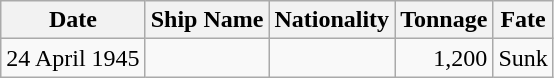<table class="wikitable sortable">
<tr>
<th>Date</th>
<th>Ship Name</th>
<th>Nationality</th>
<th>Tonnage</th>
<th>Fate</th>
</tr>
<tr>
<td align="right">24 April 1945</td>
<td align="left"></td>
<td align="left"></td>
<td align="right">1,200</td>
<td align="left">Sunk</td>
</tr>
</table>
